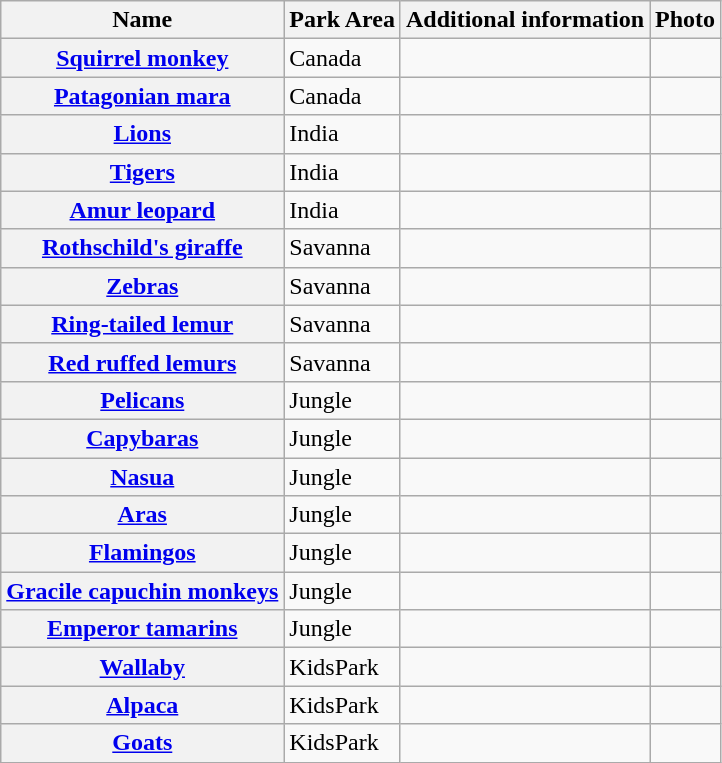<table class="wikitable sortable">
<tr>
<th>Name</th>
<th>Park Area</th>
<th>Additional information</th>
<th>Photo</th>
</tr>
<tr>
<th><a href='#'>Squirrel monkey</a></th>
<td>Canada</td>
<td></td>
<td></td>
</tr>
<tr>
<th><a href='#'>Patagonian mara</a></th>
<td>Canada</td>
<td></td>
<td></td>
</tr>
<tr>
<th><a href='#'>Lions</a></th>
<td>India</td>
<td></td>
<td></td>
</tr>
<tr>
<th><a href='#'>Tigers</a></th>
<td>India</td>
<td></td>
<td></td>
</tr>
<tr>
<th><a href='#'>Amur leopard</a></th>
<td>India</td>
<td></td>
<td></td>
</tr>
<tr>
<th><a href='#'>Rothschild's giraffe</a></th>
<td>Savanna</td>
<td></td>
<td></td>
</tr>
<tr>
<th><a href='#'>Zebras</a></th>
<td>Savanna</td>
<td></td>
<td></td>
</tr>
<tr>
<th><a href='#'>Ring-tailed lemur</a></th>
<td>Savanna</td>
<td></td>
<td></td>
</tr>
<tr>
<th><a href='#'>Red ruffed lemurs</a></th>
<td>Savanna</td>
<td></td>
<td></td>
</tr>
<tr>
<th><a href='#'>Pelicans</a></th>
<td>Jungle</td>
<td></td>
<td></td>
</tr>
<tr>
<th><a href='#'>Capybaras</a></th>
<td>Jungle</td>
<td></td>
<td></td>
</tr>
<tr>
<th><a href='#'>Nasua</a></th>
<td>Jungle</td>
<td></td>
<td></td>
</tr>
<tr>
<th><a href='#'>Aras</a></th>
<td>Jungle</td>
<td></td>
<td></td>
</tr>
<tr>
<th><a href='#'>Flamingos</a></th>
<td>Jungle</td>
<td></td>
<td></td>
</tr>
<tr>
<th><a href='#'>Gracile capuchin monkeys</a></th>
<td>Jungle</td>
<td></td>
<td></td>
</tr>
<tr>
<th><a href='#'>Emperor tamarins</a></th>
<td>Jungle</td>
<td></td>
<td></td>
</tr>
<tr>
<th><a href='#'>Wallaby</a></th>
<td>KidsPark</td>
<td></td>
<td></td>
</tr>
<tr>
<th><a href='#'>Alpaca</a></th>
<td>KidsPark</td>
<td></td>
<td></td>
</tr>
<tr>
<th><a href='#'>Goats</a></th>
<td>KidsPark</td>
<td></td>
<td></td>
</tr>
</table>
